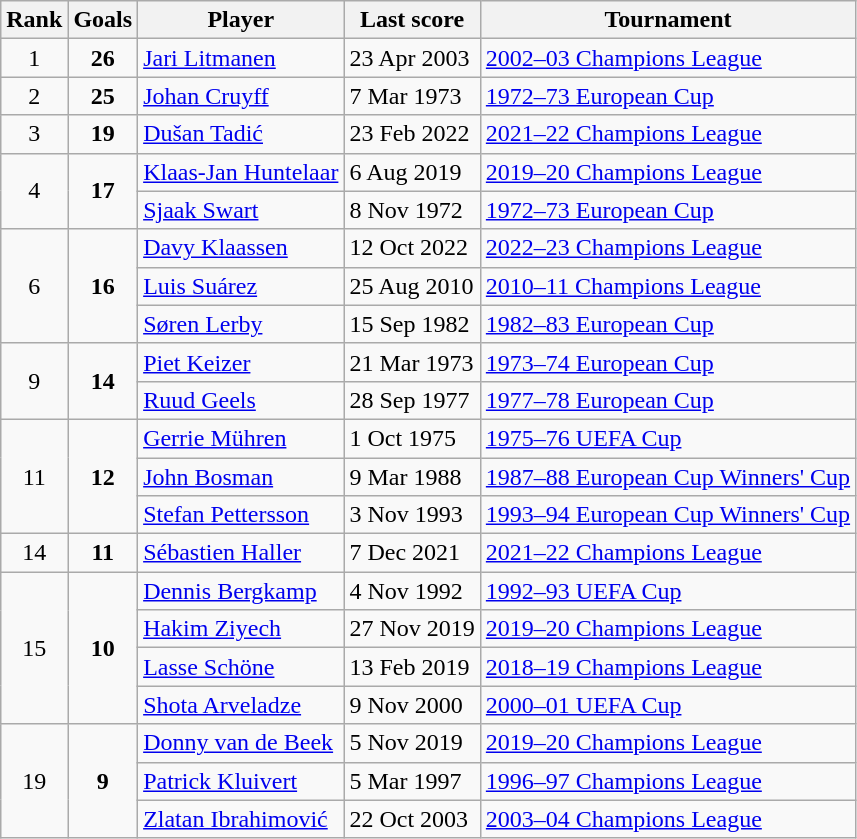<table class="wikitable" style=text-align:left;>
<tr>
<th>Rank</th>
<th>Goals</th>
<th>Player</th>
<th>Last score</th>
<th>Tournament</th>
</tr>
<tr>
<td align=center>1</td>
<td align=center><strong>26</strong></td>
<td> <a href='#'>Jari Litmanen</a></td>
<td>23 Apr 2003</td>
<td><a href='#'>2002–03 Champions League</a></td>
</tr>
<tr>
<td align=center>2</td>
<td align=center><strong>25</strong></td>
<td> <a href='#'>Johan Cruyff</a></td>
<td>7 Mar 1973</td>
<td><a href='#'>1972–73 European Cup</a></td>
</tr>
<tr>
<td align=center>3</td>
<td align=center><strong>19</strong></td>
<td> <a href='#'>Dušan Tadić</a></td>
<td>23 Feb 2022</td>
<td><a href='#'>2021–22 Champions League</a></td>
</tr>
<tr>
<td align=center rowspan="2">4</td>
<td align=center rowspan="2"><strong>17</strong></td>
<td> <a href='#'>Klaas-Jan Huntelaar</a></td>
<td>6 Aug 2019</td>
<td><a href='#'>2019–20 Champions League</a></td>
</tr>
<tr>
<td> <a href='#'>Sjaak Swart</a></td>
<td>8 Nov 1972</td>
<td><a href='#'>1972–73 European Cup</a></td>
</tr>
<tr>
<td align=center rowspan="3">6</td>
<td align=center rowspan="3"><strong>16</strong></td>
<td> <a href='#'>Davy Klaassen</a></td>
<td>12 Oct 2022</td>
<td><a href='#'>2022–23 Champions League</a></td>
</tr>
<tr>
<td> <a href='#'>Luis Suárez</a></td>
<td>25 Aug 2010</td>
<td><a href='#'>2010–11 Champions League</a></td>
</tr>
<tr>
<td> <a href='#'>Søren Lerby</a></td>
<td>15 Sep 1982</td>
<td><a href='#'>1982–83 European Cup</a></td>
</tr>
<tr>
<td align=center rowspan=2>9</td>
<td align=center rowspan=2><strong>14</strong></td>
<td> <a href='#'>Piet Keizer</a></td>
<td>21 Mar 1973</td>
<td><a href='#'>1973–74 European Cup</a></td>
</tr>
<tr>
<td> <a href='#'>Ruud Geels</a></td>
<td>28 Sep 1977</td>
<td><a href='#'>1977–78 European Cup</a></td>
</tr>
<tr>
<td align=center rowspan="3">11</td>
<td align=center rowspan="3"><strong>12</strong></td>
<td> <a href='#'>Gerrie Mühren</a></td>
<td>1 Oct 1975</td>
<td><a href='#'>1975–76 UEFA Cup</a></td>
</tr>
<tr>
<td> <a href='#'>John Bosman</a></td>
<td>9 Mar 1988</td>
<td><a href='#'>1987–88 European Cup Winners' Cup</a></td>
</tr>
<tr>
<td> <a href='#'>Stefan Pettersson</a></td>
<td>3 Nov 1993</td>
<td><a href='#'>1993–94 European Cup Winners' Cup</a></td>
</tr>
<tr>
<td align=center>14</td>
<td align=center><strong>11</strong></td>
<td> <a href='#'>Sébastien Haller</a></td>
<td>7 Dec 2021</td>
<td><a href='#'>2021–22 Champions League</a></td>
</tr>
<tr>
<td align=center rowspan="4">15</td>
<td align=center rowspan="4"><strong>10</strong></td>
<td> <a href='#'>Dennis Bergkamp</a></td>
<td>4 Nov 1992</td>
<td><a href='#'>1992–93 UEFA Cup</a></td>
</tr>
<tr>
<td> <a href='#'>Hakim Ziyech</a></td>
<td>27 Nov 2019</td>
<td><a href='#'>2019–20 Champions League</a></td>
</tr>
<tr>
<td> <a href='#'>Lasse Schöne</a></td>
<td>13 Feb 2019</td>
<td><a href='#'>2018–19 Champions League</a></td>
</tr>
<tr>
<td> <a href='#'>Shota Arveladze</a></td>
<td>9 Nov 2000</td>
<td><a href='#'>2000–01 UEFA Cup</a></td>
</tr>
<tr>
<td align=center rowspan="3">19</td>
<td align=center rowspan="3"><strong>9</strong></td>
<td> <a href='#'>Donny van de Beek</a></td>
<td>5 Nov 2019</td>
<td><a href='#'>2019–20 Champions League</a></td>
</tr>
<tr>
<td> <a href='#'>Patrick Kluivert</a></td>
<td>5 Mar 1997</td>
<td><a href='#'>1996–97 Champions League</a></td>
</tr>
<tr>
<td> <a href='#'>Zlatan Ibrahimović</a></td>
<td>22 Oct 2003</td>
<td><a href='#'>2003–04 Champions League</a></td>
</tr>
</table>
